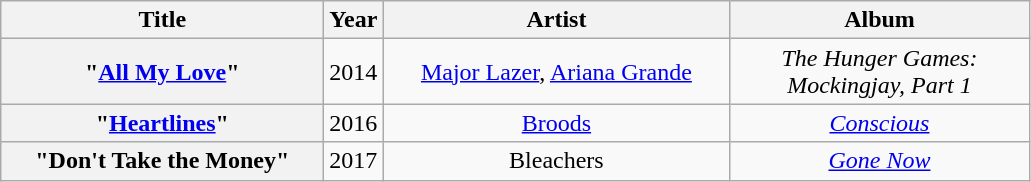<table class="wikitable plainrowheaders" style="text-align:center;">
<tr>
<th scope="col" style="width:13em;">Title</th>
<th scope="col">Year</th>
<th scope="col" style="width:14em;">Artist</th>
<th scope="col" style="width:12em;">Album</th>
</tr>
<tr>
<th scope="row">"<a href='#'>All My Love</a>"</th>
<td>2014</td>
<td><a href='#'>Major Lazer</a>, <a href='#'>Ariana Grande</a></td>
<td><em>The Hunger Games:<br> Mockingjay, Part 1</em></td>
</tr>
<tr>
<th scope="row">"<a href='#'>Heartlines</a>"</th>
<td>2016</td>
<td><a href='#'>Broods</a></td>
<td><em><a href='#'>Conscious</a></em></td>
</tr>
<tr>
<th scope="row">"Don't Take the Money"</th>
<td>2017</td>
<td>Bleachers</td>
<td><em><a href='#'>Gone Now</a></em></td>
</tr>
</table>
